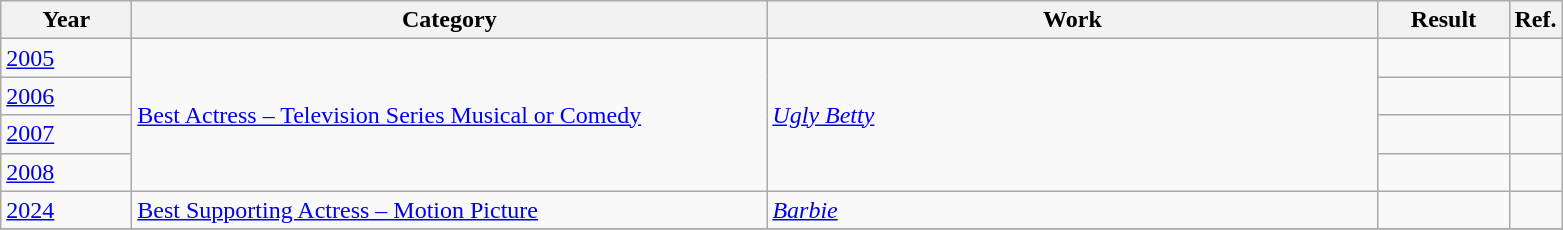<table class=wikitable>
<tr>
<th scope="col" style="width:5em;">Year</th>
<th scope="col" style="width:26em;">Category</th>
<th scope="col" style="width:25em;">Work</th>
<th scope="col" style="width:5em;">Result</th>
<th>Ref.</th>
</tr>
<tr>
<td><a href='#'>2005</a></td>
<td rowspan="4"><a href='#'>Best Actress – Television Series Musical or Comedy</a></td>
<td rowspan="4"><em><a href='#'>Ugly Betty</a></em></td>
<td></td>
<td></td>
</tr>
<tr>
<td><a href='#'>2006</a></td>
<td></td>
<td></td>
</tr>
<tr>
<td><a href='#'>2007</a></td>
<td></td>
<td></td>
</tr>
<tr>
<td><a href='#'>2008</a></td>
<td></td>
<td></td>
</tr>
<tr>
<td><a href='#'>2024</a></td>
<td><a href='#'>Best Supporting Actress – Motion Picture</a></td>
<td><em><a href='#'>Barbie</a></em></td>
<td></td>
<td></td>
</tr>
<tr>
</tr>
</table>
